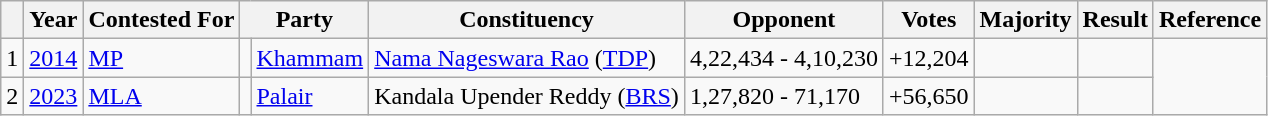<table class="wikitable">
<tr>
<th></th>
<th>Year</th>
<th>Contested For</th>
<th colspan="2">Party</th>
<th>Constituency</th>
<th>Opponent</th>
<th>Votes</th>
<th>Majority</th>
<th>Result</th>
<th>Reference</th>
</tr>
<tr>
<td>1</td>
<td><a href='#'>2014</a></td>
<td><a href='#'>MP</a></td>
<td></td>
<td><a href='#'>Khammam</a></td>
<td><a href='#'>Nama Nageswara Rao</a> (<a href='#'>TDP</a>)</td>
<td>4,22,434 - 4,10,230</td>
<td>+12,204</td>
<td></td>
<td><br></td>
</tr>
<tr>
<td>2</td>
<td><a href='#'>2023</a></td>
<td rowspan = "1"><a href='#'>MLA</a></td>
<td></td>
<td><a href='#'>Palair</a></td>
<td>Kandala Upender Reddy (<a href='#'>BRS</a>)</td>
<td>1,27,820 - 71,170</td>
<td>+56,650</td>
<td></td>
<td></td>
</tr>
</table>
